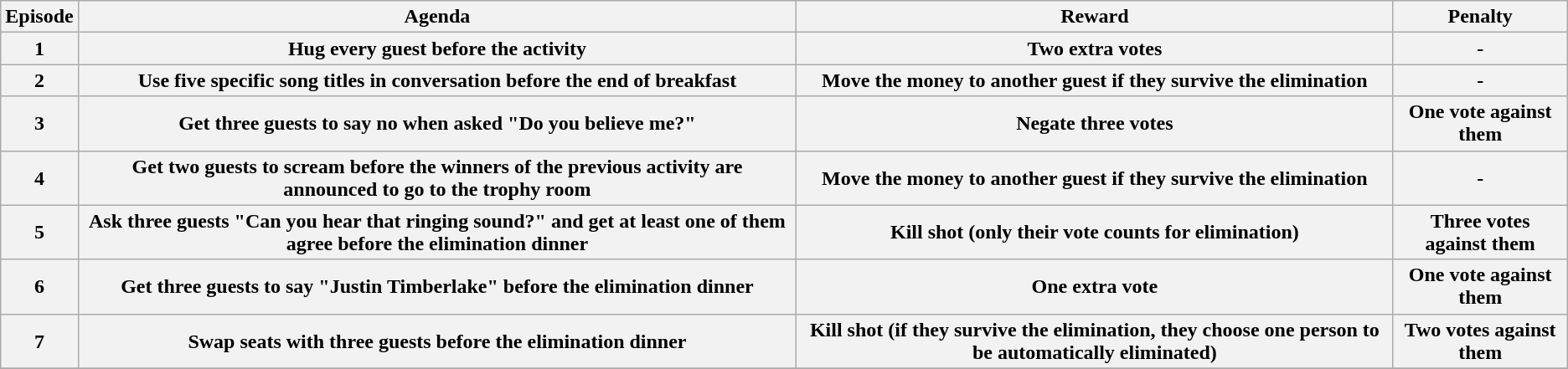<table class="wikitable unsortable" style="text-align:center;">
<tr>
<th colspan="1">Episode</th>
<th colspan="1">Agenda</th>
<th rowspan="1">Reward</th>
<th rowspan="1">Penalty</th>
</tr>
<tr>
<th colspan="1">1</th>
<th colspan="1">Hug every guest before the activity</th>
<th rowspan="1">Two extra votes</th>
<th rowspan="1">-</th>
</tr>
<tr>
<th colspan="1">2</th>
<th colspan="1">Use five specific song titles in conversation before the end of breakfast</th>
<th rowspan="1">Move the money to another guest if they survive the elimination</th>
<th rowspan="1">-</th>
</tr>
<tr>
<th colspan="1">3</th>
<th colspan="1">Get three guests to say no when asked "Do you believe me?"</th>
<th rowspan="1">Negate three votes</th>
<th rowspan="1">One vote against them</th>
</tr>
<tr>
<th colspan="1">4</th>
<th colspan="1">Get two guests to scream before the winners of the previous activity are announced to go to the trophy room</th>
<th rowspan="1">Move the money to another guest if they survive the elimination</th>
<th rowspan="1">-</th>
</tr>
<tr>
<th colspan="1">5</th>
<th colspan="1">Ask three guests "Can you hear that ringing sound?" and get at least one of them agree before the elimination dinner</th>
<th rowspan="1">Kill shot (only their vote counts for elimination)</th>
<th rowspan="1">Three votes against them</th>
</tr>
<tr>
<th colspan="1">6</th>
<th colspan="1">Get three guests to say "Justin Timberlake" before the elimination dinner</th>
<th rowspan="1">One extra vote</th>
<th rowspan="1">One vote against them</th>
</tr>
<tr>
<th colspan="1">7</th>
<th colspan="1">Swap seats with three guests before the elimination dinner</th>
<th rowspan="1">Kill shot (if they survive the elimination, they choose one person to be automatically eliminated)</th>
<th rowspan="1">Two votes against them</th>
</tr>
<tr>
</tr>
</table>
